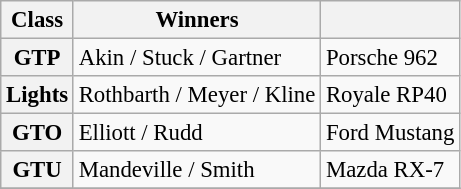<table class="wikitable" style="font-size: 95%">
<tr>
<th>Class</th>
<th>Winners</th>
<th></th>
</tr>
<tr>
<th>GTP</th>
<td>Akin / Stuck / Gartner</td>
<td>Porsche 962</td>
</tr>
<tr>
<th>Lights</th>
<td>Rothbarth / Meyer / Kline</td>
<td>Royale RP40</td>
</tr>
<tr>
<th>GTO</th>
<td>Elliott / Rudd</td>
<td>Ford Mustang</td>
</tr>
<tr>
<th>GTU</th>
<td>Mandeville / Smith</td>
<td>Mazda RX-7</td>
</tr>
<tr>
</tr>
</table>
